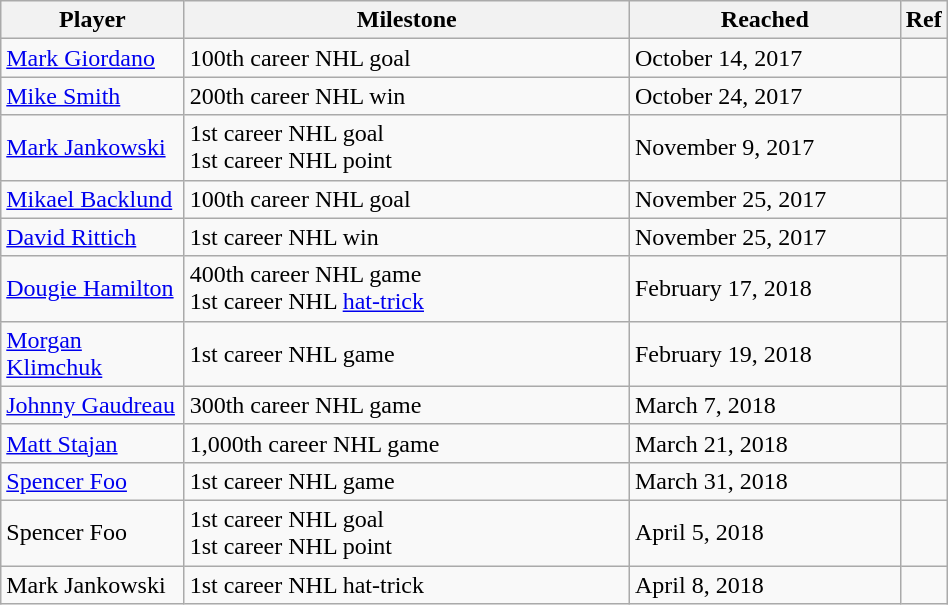<table class="wikitable sortable" style="width:50%;">
<tr align=left>
<th style="width:20%;">Player</th>
<th style="width:50%;">Milestone</th>
<th style="width:30%;" data-sort-type="date">Reached</th>
<th style="width:10%;" data-sort-type="date">Ref</th>
</tr>
<tr>
<td><a href='#'>Mark Giordano</a></td>
<td>100th career NHL goal</td>
<td>October 14, 2017</td>
<td></td>
</tr>
<tr>
<td><a href='#'>Mike Smith</a></td>
<td>200th career NHL win</td>
<td>October 24, 2017</td>
<td></td>
</tr>
<tr>
<td><a href='#'>Mark Jankowski</a></td>
<td>1st career NHL goal<br>1st career NHL point</td>
<td>November 9, 2017</td>
<td></td>
</tr>
<tr>
<td><a href='#'>Mikael Backlund</a></td>
<td>100th career NHL goal</td>
<td>November 25, 2017</td>
<td></td>
</tr>
<tr>
<td><a href='#'>David Rittich</a></td>
<td>1st career NHL win</td>
<td>November 25, 2017</td>
<td></td>
</tr>
<tr>
<td><a href='#'>Dougie Hamilton</a></td>
<td>400th career NHL game<br> 1st career NHL <a href='#'>hat-trick</a></td>
<td>February 17, 2018</td>
<td></td>
</tr>
<tr>
<td><a href='#'>Morgan Klimchuk</a></td>
<td>1st career NHL game</td>
<td>February 19, 2018</td>
<td></td>
</tr>
<tr>
<td><a href='#'>Johnny Gaudreau</a></td>
<td>300th career NHL game</td>
<td>March 7, 2018</td>
<td></td>
</tr>
<tr>
<td><a href='#'>Matt Stajan</a></td>
<td>1,000th career NHL game</td>
<td>March 21, 2018</td>
<td></td>
</tr>
<tr>
<td><a href='#'>Spencer Foo</a></td>
<td>1st career NHL game</td>
<td>March 31, 2018</td>
<td></td>
</tr>
<tr>
<td>Spencer Foo</td>
<td>1st career NHL goal<br>1st career NHL point</td>
<td>April 5, 2018</td>
<td></td>
</tr>
<tr>
<td>Mark Jankowski</td>
<td>1st career NHL hat-trick</td>
<td>April 8, 2018</td>
<td></td>
</tr>
</table>
